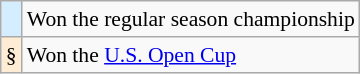<table class="wikitable" style="font-size:90%">
<tr>
<td style="background:#d4eeff"></td>
<td>Won the regular season championship</td>
</tr>
<tr>
<td style="background:#ffecd4">§</td>
<td>Won the <a href='#'>U.S. Open Cup</a></td>
</tr>
</table>
